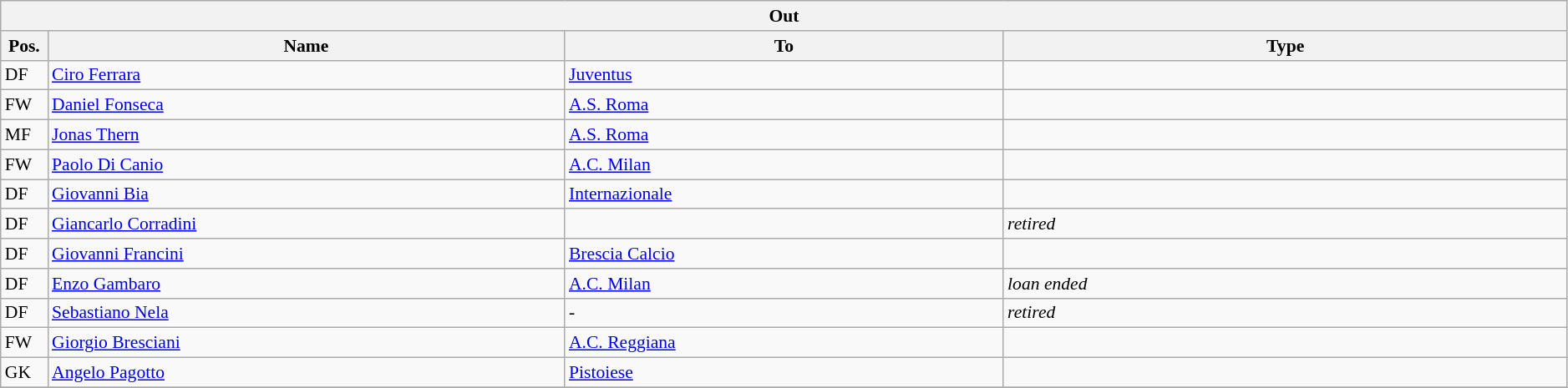<table class="wikitable" style="font-size:90%;width:99%;">
<tr>
<th colspan="4">Out</th>
</tr>
<tr>
<th width=3%>Pos.</th>
<th width=33%>Name</th>
<th width=28%>To</th>
<th width=36%>Type</th>
</tr>
<tr>
<td>DF</td>
<td><a href='#'>Ciro Ferrara</a></td>
<td><a href='#'>Juventus</a></td>
<td></td>
</tr>
<tr>
<td>FW</td>
<td><a href='#'>Daniel Fonseca</a></td>
<td><a href='#'>A.S. Roma</a></td>
<td></td>
</tr>
<tr>
<td>MF</td>
<td><a href='#'>Jonas Thern</a></td>
<td><a href='#'>A.S. Roma</a></td>
<td></td>
</tr>
<tr>
<td>FW</td>
<td><a href='#'>Paolo Di Canio</a></td>
<td><a href='#'>A.C. Milan</a></td>
<td></td>
</tr>
<tr>
<td>DF</td>
<td><a href='#'>Giovanni Bia</a></td>
<td><a href='#'>Internazionale</a></td>
<td></td>
</tr>
<tr>
<td>DF</td>
<td><a href='#'>Giancarlo Corradini</a></td>
<td></td>
<td><em>retired</em></td>
</tr>
<tr>
<td>DF</td>
<td><a href='#'>Giovanni Francini</a></td>
<td><a href='#'>Brescia Calcio</a></td>
<td></td>
</tr>
<tr>
<td>DF</td>
<td><a href='#'>Enzo Gambaro</a></td>
<td><a href='#'>A.C. Milan</a></td>
<td><em>loan ended</em></td>
</tr>
<tr>
<td>DF</td>
<td><a href='#'>Sebastiano Nela</a></td>
<td>-</td>
<td><em>retired</em></td>
</tr>
<tr>
<td>FW</td>
<td><a href='#'>Giorgio Bresciani</a></td>
<td><a href='#'>A.C. Reggiana</a></td>
<td></td>
</tr>
<tr>
<td>GK</td>
<td><a href='#'>Angelo Pagotto</a></td>
<td><a href='#'>Pistoiese</a></td>
<td></td>
</tr>
<tr>
</tr>
</table>
